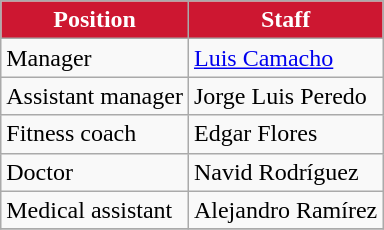<table class="wikitable">
<tr>
<th style=background-color:#CD1731;color:#FFFFFF>Position</th>
<th style=background-color:#CD1731;color:#FFFFFF>Staff</th>
</tr>
<tr>
<td>Manager</td>
<td> <a href='#'>Luis Camacho</a></td>
</tr>
<tr>
<td>Assistant manager</td>
<td> Jorge Luis Peredo</td>
</tr>
<tr>
<td>Fitness coach</td>
<td> Edgar Flores</td>
</tr>
<tr>
<td>Doctor</td>
<td> Navid Rodríguez</td>
</tr>
<tr>
<td>Medical assistant</td>
<td> Alejandro Ramírez</td>
</tr>
<tr>
</tr>
</table>
